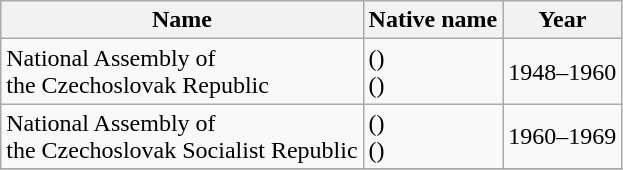<table class="wikitable">
<tr>
<th>Name</th>
<th>Native name</th>
<th>Year</th>
</tr>
<tr>
<td>National Assembly of<br>the Czechoslovak Republic</td>
<td>()<br>()</td>
<td>1948–1960</td>
</tr>
<tr>
<td>National Assembly of<br>the Czechoslovak Socialist Republic</td>
<td>()<br>()</td>
<td>1960–1969</td>
</tr>
<tr>
</tr>
</table>
